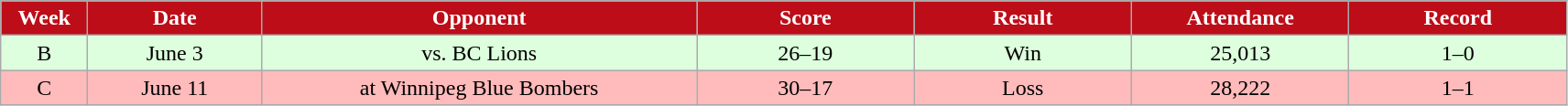<table class="wikitable sortable">
<tr>
<th style="background:#bd0d18;color:#FFFFFF;"  width="4%">Week</th>
<th style="background:#bd0d18;color:#FFFFFF;"  width="8%">Date</th>
<th style="background:#bd0d18;color:#FFFFFF;"  width="20%">Opponent</th>
<th style="background:#bd0d18;color:#FFFFFF;"  width="10%">Score</th>
<th style="background:#bd0d18;color:#FFFFFF;"  width="10%">Result</th>
<th style="background:#bd0d18;color:#FFFFFF;"  width="10%">Attendance</th>
<th style="background:#bd0d18;color:#FFFFFF;"  width="10%">Record</th>
</tr>
<tr align="center" bgcolor="#ddffdd">
<td>B</td>
<td>June 3</td>
<td>vs. BC Lions</td>
<td>26–19</td>
<td>Win</td>
<td>25,013</td>
<td>1–0</td>
</tr>
<tr align="center" bgcolor="#ffbbbb">
<td>C</td>
<td>June 11</td>
<td>at Winnipeg Blue Bombers</td>
<td>30–17</td>
<td>Loss</td>
<td>28,222</td>
<td>1–1</td>
</tr>
</table>
